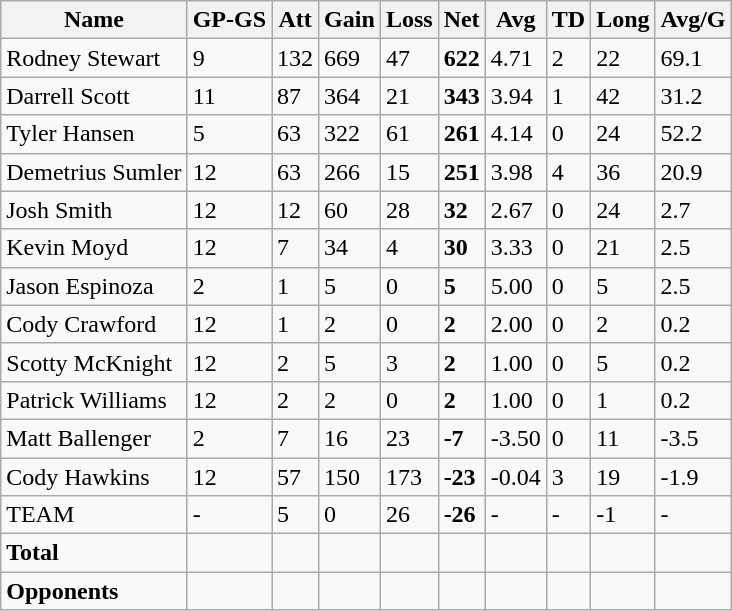<table class="wikitable" style="white-space:nowrap;">
<tr>
<th>Name</th>
<th>GP-GS</th>
<th>Att</th>
<th>Gain</th>
<th>Loss</th>
<th>Net</th>
<th>Avg</th>
<th>TD</th>
<th>Long</th>
<th>Avg/G</th>
</tr>
<tr>
<td>Rodney Stewart</td>
<td>9</td>
<td>132</td>
<td>669</td>
<td>47</td>
<td><strong>622</strong></td>
<td>4.71</td>
<td>2</td>
<td>22</td>
<td>69.1</td>
</tr>
<tr>
<td>Darrell Scott</td>
<td>11</td>
<td>87</td>
<td>364</td>
<td>21</td>
<td><strong>343</strong></td>
<td>3.94</td>
<td>1</td>
<td>42</td>
<td>31.2</td>
</tr>
<tr>
<td>Tyler Hansen</td>
<td>5</td>
<td>63</td>
<td>322</td>
<td>61</td>
<td><strong>261</strong></td>
<td>4.14</td>
<td>0</td>
<td>24</td>
<td>52.2</td>
</tr>
<tr>
<td>Demetrius Sumler</td>
<td>12</td>
<td>63</td>
<td>266</td>
<td>15</td>
<td><strong>251</strong></td>
<td>3.98</td>
<td>4</td>
<td>36</td>
<td>20.9</td>
</tr>
<tr>
<td>Josh Smith</td>
<td>12</td>
<td>12</td>
<td>60</td>
<td>28</td>
<td><strong>32</strong></td>
<td>2.67</td>
<td>0</td>
<td>24</td>
<td>2.7</td>
</tr>
<tr>
<td>Kevin Moyd</td>
<td>12</td>
<td>7</td>
<td>34</td>
<td>4</td>
<td><strong>30</strong></td>
<td>3.33</td>
<td>0</td>
<td>21</td>
<td>2.5</td>
</tr>
<tr>
<td>Jason Espinoza</td>
<td>2</td>
<td>1</td>
<td>5</td>
<td>0</td>
<td><strong>5</strong></td>
<td>5.00</td>
<td>0</td>
<td>5</td>
<td>2.5</td>
</tr>
<tr>
<td>Cody Crawford</td>
<td>12</td>
<td>1</td>
<td>2</td>
<td>0</td>
<td><strong>2</strong></td>
<td>2.00</td>
<td>0</td>
<td>2</td>
<td>0.2</td>
</tr>
<tr>
<td>Scotty McKnight</td>
<td>12</td>
<td>2</td>
<td>5</td>
<td>3</td>
<td><strong>2</strong></td>
<td>1.00</td>
<td>0</td>
<td>5</td>
<td>0.2</td>
</tr>
<tr>
<td>Patrick Williams</td>
<td>12</td>
<td>2</td>
<td>2</td>
<td>0</td>
<td><strong>2</strong></td>
<td>1.00</td>
<td>0</td>
<td>1</td>
<td>0.2</td>
</tr>
<tr>
<td>Matt Ballenger</td>
<td>2</td>
<td>7</td>
<td>16</td>
<td>23</td>
<td><strong>-7</strong></td>
<td>-3.50</td>
<td>0</td>
<td>11</td>
<td>-3.5</td>
</tr>
<tr>
<td>Cody Hawkins</td>
<td>12</td>
<td>57</td>
<td>150</td>
<td>173</td>
<td><strong>-23</strong></td>
<td>-0.04</td>
<td>3</td>
<td>19</td>
<td>-1.9</td>
</tr>
<tr>
<td>TEAM</td>
<td>-</td>
<td>5</td>
<td>0</td>
<td>26</td>
<td><strong>-26</strong></td>
<td>-</td>
<td>-</td>
<td>-1</td>
<td>-</td>
</tr>
<tr>
<td><strong>Total</strong></td>
<td> </td>
<td> </td>
<td> </td>
<td> </td>
<td> </td>
<td> </td>
<td> </td>
<td> </td>
<td> </td>
</tr>
<tr>
<td><strong>Opponents</strong></td>
<td> </td>
<td> </td>
<td> </td>
<td> </td>
<td> </td>
<td> </td>
<td> </td>
<td> </td>
<td> </td>
</tr>
</table>
